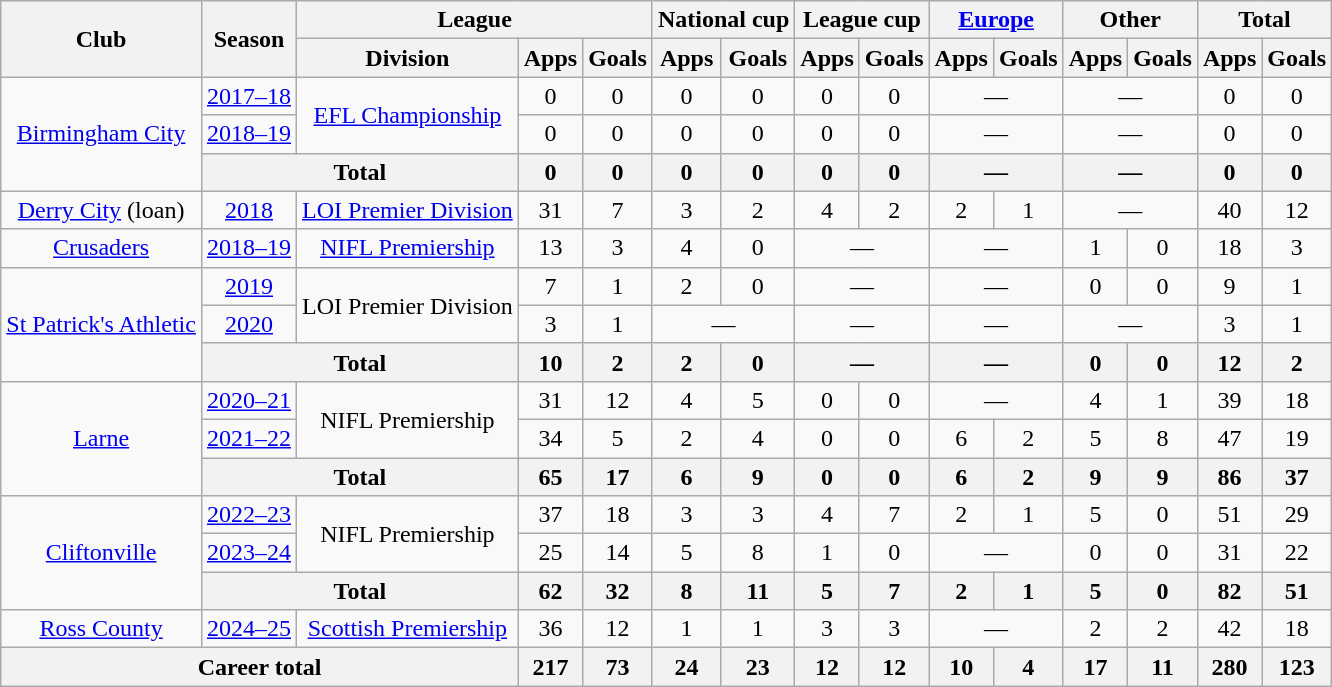<table class="wikitable" style="text-align:center">
<tr>
<th rowspan="2">Club</th>
<th rowspan="2">Season</th>
<th colspan="3">League</th>
<th colspan="2">National cup</th>
<th colspan="2">League cup</th>
<th colspan="2"><a href='#'>Europe</a></th>
<th colspan="2">Other</th>
<th colspan="2">Total</th>
</tr>
<tr>
<th>Division</th>
<th>Apps</th>
<th>Goals</th>
<th>Apps</th>
<th>Goals</th>
<th>Apps</th>
<th>Goals</th>
<th>Apps</th>
<th>Goals</th>
<th>Apps</th>
<th>Goals</th>
<th>Apps</th>
<th>Goals</th>
</tr>
<tr>
<td rowspan="3"><a href='#'>Birmingham City</a></td>
<td><a href='#'>2017–18</a></td>
<td rowspan="2"><a href='#'>EFL Championship</a></td>
<td>0</td>
<td>0</td>
<td>0</td>
<td>0</td>
<td>0</td>
<td>0</td>
<td colspan="2">—</td>
<td colspan="2">—</td>
<td>0</td>
<td>0</td>
</tr>
<tr>
<td><a href='#'>2018–19</a></td>
<td>0</td>
<td>0</td>
<td>0</td>
<td>0</td>
<td>0</td>
<td>0</td>
<td colspan="2">—</td>
<td colspan="2">—</td>
<td>0</td>
<td>0</td>
</tr>
<tr>
<th colspan="2">Total</th>
<th>0</th>
<th>0</th>
<th>0</th>
<th>0</th>
<th>0</th>
<th>0</th>
<th colspan="2">—</th>
<th colspan="2">—</th>
<th>0</th>
<th>0</th>
</tr>
<tr>
<td><a href='#'>Derry City</a> (loan)</td>
<td><a href='#'>2018</a></td>
<td><a href='#'>LOI Premier Division</a></td>
<td>31</td>
<td>7</td>
<td>3</td>
<td>2</td>
<td>4</td>
<td>2</td>
<td>2</td>
<td>1</td>
<td colspan="2">—</td>
<td>40</td>
<td>12</td>
</tr>
<tr>
<td><a href='#'>Crusaders</a></td>
<td><a href='#'>2018–19</a></td>
<td><a href='#'>NIFL Premiership</a></td>
<td>13</td>
<td>3</td>
<td>4</td>
<td>0</td>
<td colspan="2">—</td>
<td colspan="2">—</td>
<td>1</td>
<td>0</td>
<td>18</td>
<td>3</td>
</tr>
<tr>
<td rowspan="3"><a href='#'>St Patrick's Athletic</a></td>
<td><a href='#'>2019</a></td>
<td rowspan="2">LOI Premier Division</td>
<td>7</td>
<td>1</td>
<td>2</td>
<td>0</td>
<td colspan="2">—</td>
<td colspan="2">—</td>
<td>0</td>
<td>0</td>
<td>9</td>
<td>1</td>
</tr>
<tr>
<td><a href='#'>2020</a></td>
<td>3</td>
<td>1</td>
<td colspan="2">—</td>
<td colspan="2">—</td>
<td colspan="2">—</td>
<td colspan="2">—</td>
<td>3</td>
<td>1</td>
</tr>
<tr>
<th colspan="2">Total</th>
<th>10</th>
<th>2</th>
<th>2</th>
<th>0</th>
<th colspan="2">—</th>
<th colspan="2">—</th>
<th>0</th>
<th>0</th>
<th>12</th>
<th>2</th>
</tr>
<tr>
<td rowspan="3"><a href='#'>Larne</a></td>
<td><a href='#'>2020–21</a></td>
<td rowspan="2">NIFL Premiership</td>
<td>31</td>
<td>12</td>
<td>4</td>
<td>5</td>
<td>0</td>
<td>0</td>
<td colspan="2">—</td>
<td>4</td>
<td>1</td>
<td>39</td>
<td>18</td>
</tr>
<tr>
<td><a href='#'>2021–22</a></td>
<td>34</td>
<td>5</td>
<td>2</td>
<td>4</td>
<td>0</td>
<td>0</td>
<td>6</td>
<td>2</td>
<td>5</td>
<td>8</td>
<td>47</td>
<td>19</td>
</tr>
<tr>
<th colspan="2">Total</th>
<th>65</th>
<th>17</th>
<th>6</th>
<th>9</th>
<th>0</th>
<th>0</th>
<th>6</th>
<th>2</th>
<th>9</th>
<th>9</th>
<th>86</th>
<th>37</th>
</tr>
<tr>
<td rowspan="3"><a href='#'>Cliftonville</a></td>
<td><a href='#'>2022–23</a></td>
<td rowspan="2">NIFL Premiership</td>
<td>37</td>
<td>18</td>
<td>3</td>
<td>3</td>
<td>4</td>
<td>7</td>
<td>2</td>
<td>1</td>
<td>5</td>
<td>0</td>
<td>51</td>
<td>29</td>
</tr>
<tr>
<td><a href='#'>2023–24</a></td>
<td>25</td>
<td>14</td>
<td>5</td>
<td>8</td>
<td>1</td>
<td>0</td>
<td colspan="2">—</td>
<td>0</td>
<td>0</td>
<td>31</td>
<td>22</td>
</tr>
<tr>
<th colspan="2">Total</th>
<th>62</th>
<th>32</th>
<th>8</th>
<th>11</th>
<th>5</th>
<th>7</th>
<th>2</th>
<th>1</th>
<th>5</th>
<th>0</th>
<th>82</th>
<th>51</th>
</tr>
<tr>
<td><a href='#'>Ross County</a></td>
<td><a href='#'>2024–25</a></td>
<td><a href='#'>Scottish Premiership</a></td>
<td>36</td>
<td>12</td>
<td>1</td>
<td>1</td>
<td>3</td>
<td>3</td>
<td colspan="2">—</td>
<td>2</td>
<td>2</td>
<td>42</td>
<td>18</td>
</tr>
<tr>
<th colspan="3">Career total</th>
<th>217</th>
<th>73</th>
<th>24</th>
<th>23</th>
<th>12</th>
<th>12</th>
<th>10</th>
<th>4</th>
<th>17</th>
<th>11</th>
<th>280</th>
<th>123</th>
</tr>
</table>
